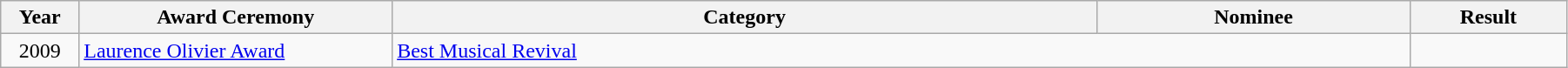<table class="wikitable" width="95%">
<tr>
<th width="5%">Year</th>
<th width="20%">Award Ceremony</th>
<th width="45%">Category</th>
<th width="20%">Nominee</th>
<th width="10%">Result</th>
</tr>
<tr>
<td align="center">2009</td>
<td><a href='#'>Laurence Olivier Award</a></td>
<td colspan="2"><a href='#'>Best Musical Revival</a></td>
<td></td>
</tr>
</table>
